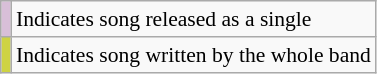<table class="wikitable" style="font-size:90%;">
<tr>
<td style="background-color:#D8BFD8"> </td>
<td>Indicates song released as a single</td>
</tr>
<tr>
<td style="background-color:#CED343"> </td>
<td>Indicates song written by the whole band</td>
</tr>
</table>
